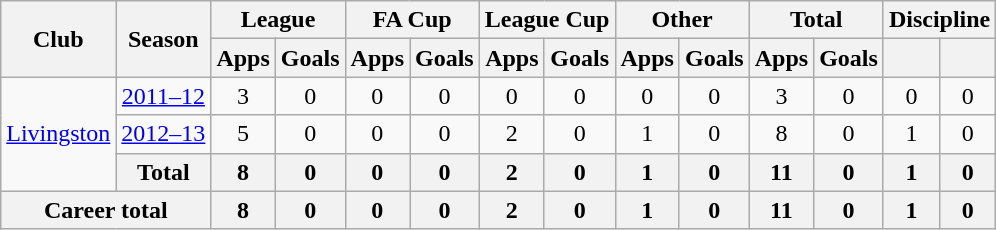<table class="wikitable" style="text-align: center;">
<tr>
<th rowspan="2">Club</th>
<th rowspan="2">Season</th>
<th colspan="2">League</th>
<th colspan="2">FA Cup</th>
<th colspan="2">League Cup</th>
<th colspan="2">Other</th>
<th colspan="2">Total</th>
<th colspan="2">Discipline</th>
</tr>
<tr>
<th>Apps</th>
<th>Goals</th>
<th>Apps</th>
<th>Goals</th>
<th>Apps</th>
<th>Goals</th>
<th>Apps</th>
<th>Goals</th>
<th>Apps</th>
<th>Goals</th>
<th></th>
<th></th>
</tr>
<tr>
<td rowspan="3" valign="center"><a href='#'>Livingston</a></td>
<td><a href='#'>2011–12</a></td>
<td>3</td>
<td>0</td>
<td>0</td>
<td>0</td>
<td>0</td>
<td>0</td>
<td>0</td>
<td>0</td>
<td>3</td>
<td>0</td>
<td>0</td>
<td>0</td>
</tr>
<tr>
<td><a href='#'>2012–13</a></td>
<td>5</td>
<td>0</td>
<td>0</td>
<td>0</td>
<td>2</td>
<td>0</td>
<td>1</td>
<td>0</td>
<td>8</td>
<td>0</td>
<td>1</td>
<td>0</td>
</tr>
<tr>
<th>Total</th>
<th>8</th>
<th>0</th>
<th>0</th>
<th>0</th>
<th>2</th>
<th>0</th>
<th>1</th>
<th>0</th>
<th>11</th>
<th>0</th>
<th>1</th>
<th>0</th>
</tr>
<tr>
<th colspan="2">Career total</th>
<th>8</th>
<th>0</th>
<th>0</th>
<th>0</th>
<th>2</th>
<th>0</th>
<th>1</th>
<th>0</th>
<th>11</th>
<th>0</th>
<th>1</th>
<th>0</th>
</tr>
</table>
